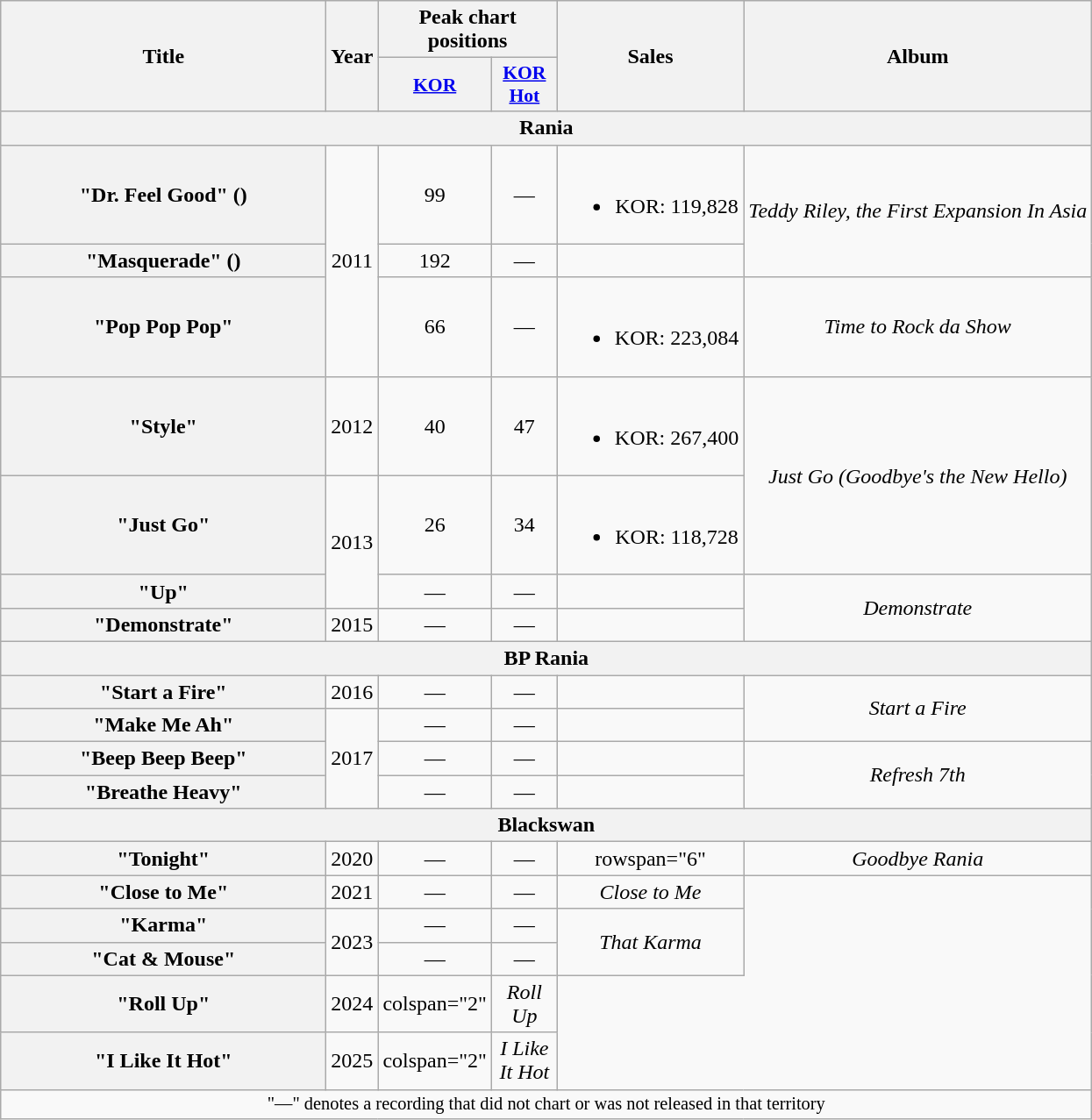<table class="wikitable plainrowheaders" style="text-align:center">
<tr>
<th scope="col" scope="col" rowspan="2" style="width:15em">Title</th>
<th scope="col" scope="col" rowspan="2">Year</th>
<th scope="col" scope="col" colspan="2">Peak chart positions</th>
<th scope="col" scope="col" rowspan="2">Sales</th>
<th scope="col" scope="col" rowspan="2">Album</th>
</tr>
<tr>
<th scope="col" style="width:3em;font-size:90%"><a href='#'>KOR</a><br></th>
<th scope="col" style="width:3em;font-size:90%"><a href='#'>KOR<br>Hot</a><br></th>
</tr>
<tr>
<th colspan="6">Rania</th>
</tr>
<tr>
<th scope="row">"Dr. Feel Good" ()</th>
<td rowspan="3">2011</td>
<td>99</td>
<td>—</td>
<td><br><ul><li>KOR: 119,828</li></ul></td>
<td rowspan="2"><em>Teddy Riley, the First Expansion In Asia</em></td>
</tr>
<tr>
<th scope="row">"Masquerade" ()</th>
<td>192</td>
<td>—</td>
<td></td>
</tr>
<tr>
<th scope="row">"Pop Pop Pop"</th>
<td>66</td>
<td>—</td>
<td><br><ul><li>KOR: 223,084</li></ul></td>
<td><em>Time to Rock da Show</em></td>
</tr>
<tr>
<th scope="row">"Style"</th>
<td>2012</td>
<td>40</td>
<td>47</td>
<td><br><ul><li>KOR: 267,400</li></ul></td>
<td rowspan="2"><em>Just Go (Goodbye's the New Hello)</em></td>
</tr>
<tr>
<th scope="row">"Just Go"</th>
<td rowspan="2">2013</td>
<td>26</td>
<td>34</td>
<td><br><ul><li>KOR: 118,728</li></ul></td>
</tr>
<tr>
<th scope="row">"Up"</th>
<td>—</td>
<td>—</td>
<td></td>
<td rowspan="2"><em>Demonstrate</em></td>
</tr>
<tr>
<th scope="row">"Demonstrate"</th>
<td>2015</td>
<td>—</td>
<td>—</td>
<td></td>
</tr>
<tr>
<th colspan="6">BP Rania</th>
</tr>
<tr>
<th scope="row">"Start a Fire"</th>
<td>2016</td>
<td>—</td>
<td>—</td>
<td></td>
<td rowspan="2"><em>Start a Fire</em></td>
</tr>
<tr>
<th scope="row">"Make Me Ah"</th>
<td rowspan="3">2017</td>
<td>—</td>
<td>—</td>
<td></td>
</tr>
<tr>
<th scope="row">"Beep Beep Beep"</th>
<td>—</td>
<td>—</td>
<td></td>
<td rowspan="2"><em>Refresh 7th</em></td>
</tr>
<tr>
<th scope="row">"Breathe Heavy"</th>
<td>—</td>
<td>—</td>
<td></td>
</tr>
<tr>
<th colspan="6">Blackswan</th>
</tr>
<tr>
<th scope="row">"Tonight"</th>
<td>2020</td>
<td>—</td>
<td>—</td>
<td>rowspan="6" </td>
<td><em>Goodbye Rania</em></td>
</tr>
<tr>
<th scope="row">"Close to Me"</th>
<td>2021</td>
<td>—</td>
<td>—</td>
<td><em>Close to Me</em></td>
</tr>
<tr>
<th scope="row">"Karma"</th>
<td rowspan="2">2023</td>
<td>—</td>
<td>—</td>
<td rowspan="2"><em>That Karma</em></td>
</tr>
<tr>
<th scope="row">"Cat & Mouse"</th>
<td>—</td>
<td>—</td>
</tr>
<tr>
<th scope="row">"Roll Up"</th>
<td>2024</td>
<td>colspan="2" </td>
<td><em>Roll Up</em></td>
</tr>
<tr>
<th scope="row">"I Like It Hot"</th>
<td>2025</td>
<td>colspan="2" </td>
<td><em>I Like It Hot</em></td>
</tr>
<tr>
<td colspan="7" style="font-size:85%">"—" denotes a recording that did not chart or was not released in that territory</td>
</tr>
</table>
